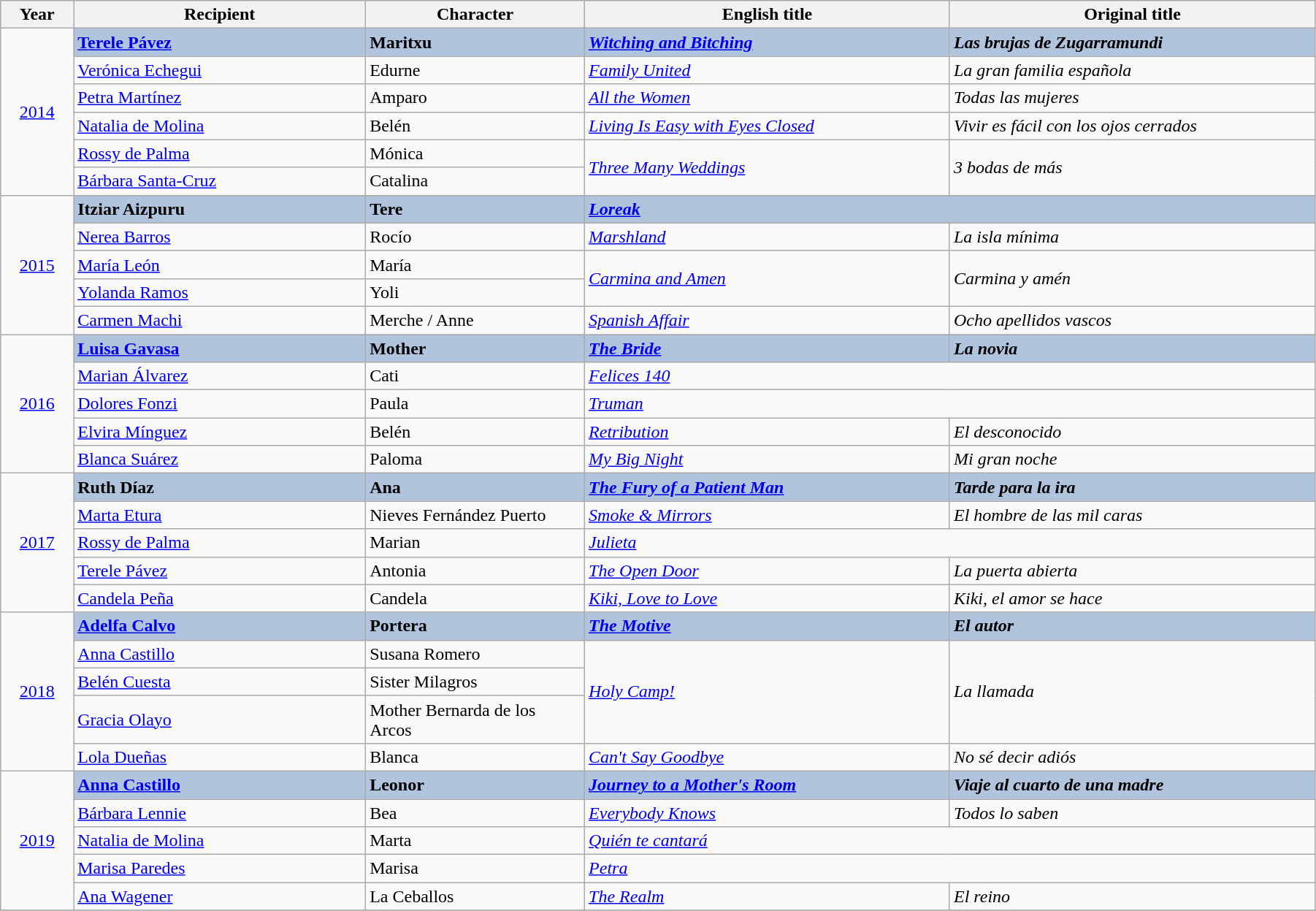<table class="wikitable" width="95%" cellpadding="5">
<tr>
<th width="5%">Year</th>
<th width="20%">Recipient</th>
<th width="15%">Character</th>
<th width="25%">English title</th>
<th width="25%">Original title</th>
</tr>
<tr>
<td rowspan=6 style="text-align:center"><a href='#'>2014</a><br></td>
<td style="background:#B0C4DE;"><strong><a href='#'>Terele Pávez</a></strong></td>
<td style="background:#B0C4DE;"><strong>Maritxu</strong></td>
<td style="background:#B0C4DE;"><strong><em><a href='#'>Witching and Bitching</a></em></strong></td>
<td style="background:#B0C4DE;"><strong><em>Las brujas de Zugarramundi</em></strong></td>
</tr>
<tr>
<td><a href='#'>Verónica Echegui</a></td>
<td>Edurne</td>
<td><em><a href='#'>Family United</a></em></td>
<td><em>La gran familia española</em></td>
</tr>
<tr>
<td><a href='#'>Petra Martínez</a></td>
<td>Amparo</td>
<td><em><a href='#'>All the Women</a></em></td>
<td><em>Todas las mujeres</em></td>
</tr>
<tr>
<td><a href='#'>Natalia de Molina</a></td>
<td>Belén</td>
<td><em><a href='#'>Living Is Easy with Eyes Closed</a></em></td>
<td><em>Vivir es fácil con los ojos cerrados</em></td>
</tr>
<tr>
<td><a href='#'>Rossy de Palma</a></td>
<td>Mónica</td>
<td rowspan="2"><em><a href='#'>Three Many Weddings</a></em></td>
<td rowspan="2"><em>3 bodas de más</em></td>
</tr>
<tr>
<td><a href='#'>Bárbara Santa-Cruz</a></td>
<td>Catalina</td>
</tr>
<tr>
<td rowspan=5 style="text-align:center"><a href='#'>2015</a><br></td>
<td style="background:#B0C4DE;"><strong>Itziar Aizpuru</strong></td>
<td style="background:#B0C4DE;"><strong>Tere</strong></td>
<td colspan="2" style="background:#B0C4DE;"><strong><em><a href='#'>Loreak</a></em></strong></td>
</tr>
<tr>
<td><a href='#'>Nerea Barros</a></td>
<td>Rocío</td>
<td><em><a href='#'>Marshland</a></em></td>
<td><em>La isla mínima</em></td>
</tr>
<tr>
<td><a href='#'>María León</a></td>
<td>María</td>
<td rowspan="2"><em><a href='#'>Carmina and Amen</a></em></td>
<td rowspan = "2"><em>Carmina y amén</em></td>
</tr>
<tr>
<td><a href='#'>Yolanda Ramos</a></td>
<td>Yoli</td>
</tr>
<tr>
<td><a href='#'>Carmen Machi</a></td>
<td>Merche / Anne</td>
<td><em><a href='#'>Spanish Affair</a></em></td>
<td><em>Ocho apellidos vascos</em></td>
</tr>
<tr>
<td rowspan=5 style="text-align:center"><a href='#'>2016</a><br></td>
<td style="background:#B0C4DE;"><strong><a href='#'>Luisa Gavasa</a></strong></td>
<td style="background:#B0C4DE;"><strong>Mother</strong></td>
<td style="background:#B0C4DE;"><strong><em><a href='#'>The Bride</a></em></strong></td>
<td style="background:#B0C4DE;"><strong><em>La novia</em></strong></td>
</tr>
<tr>
<td><a href='#'>Marian Álvarez</a></td>
<td>Cati</td>
<td colspan="2"><em><a href='#'>Felices 140</a></em></td>
</tr>
<tr>
<td><a href='#'>Dolores Fonzi</a></td>
<td>Paula</td>
<td colspan="2"><em><a href='#'>Truman</a></em></td>
</tr>
<tr>
<td><a href='#'>Elvira Mínguez</a></td>
<td>Belén</td>
<td><em><a href='#'>Retribution</a></em></td>
<td><em>El desconocido</em></td>
</tr>
<tr>
<td><a href='#'>Blanca Suárez</a></td>
<td>Paloma</td>
<td><em><a href='#'>My Big Night</a></em></td>
<td><em>Mi gran noche</em></td>
</tr>
<tr>
<td rowspan=5 style="text-align:center"><a href='#'>2017</a><br></td>
<td style="background:#B0C4DE;"><strong>Ruth Díaz</strong></td>
<td style="background:#B0C4DE;"><strong>Ana</strong></td>
<td style="background:#B0C4DE;"><strong><em><a href='#'>The Fury of a Patient Man</a></em></strong></td>
<td style="background:#B0C4DE;"><strong><em>Tarde para la ira</em></strong></td>
</tr>
<tr>
<td><a href='#'>Marta Etura</a></td>
<td>Nieves Fernández Puerto</td>
<td><em><a href='#'>Smoke & Mirrors</a></em></td>
<td><em>El hombre de las mil caras</em></td>
</tr>
<tr>
<td><a href='#'>Rossy de Palma</a></td>
<td>Marian</td>
<td colspan="2"><em><a href='#'>Julieta</a></em></td>
</tr>
<tr>
<td><a href='#'>Terele Pávez</a></td>
<td>Antonia</td>
<td><em><a href='#'>The Open Door</a></em></td>
<td><em>La puerta abierta</em></td>
</tr>
<tr>
<td><a href='#'>Candela Peña</a></td>
<td>Candela</td>
<td><em><a href='#'>Kiki, Love to Love</a></em></td>
<td><em>Kiki, el amor se hace</em></td>
</tr>
<tr>
<td rowspan=5 style="text-align:center"><a href='#'>2018</a><br></td>
<td style="background:#B0C4DE;"><strong><a href='#'>Adelfa Calvo</a></strong></td>
<td style="background:#B0C4DE;"><strong>Portera</strong></td>
<td style="background:#B0C4DE;"><strong><em><a href='#'>The Motive</a></em></strong></td>
<td style="background:#B0C4DE;"><strong><em>El autor</em></strong></td>
</tr>
<tr>
<td><a href='#'>Anna Castillo</a></td>
<td>Susana Romero</td>
<td rowspan="3"><em><a href='#'>Holy Camp!</a></em></td>
<td rowspan="3"><em>La llamada</em></td>
</tr>
<tr>
<td><a href='#'>Belén Cuesta</a></td>
<td>Sister Milagros</td>
</tr>
<tr>
<td><a href='#'>Gracia Olayo</a></td>
<td>Mother Bernarda de los Arcos</td>
</tr>
<tr>
<td><a href='#'>Lola Dueñas</a></td>
<td>Blanca</td>
<td><em><a href='#'>Can't Say Goodbye</a></em></td>
<td><em>No sé decir adiós</em></td>
</tr>
<tr>
<td rowspan=5 style="text-align:center"><a href='#'>2019</a><br></td>
<td style="background:#B0C4DE;"><strong><a href='#'>Anna Castillo</a></strong></td>
<td style="background:#B0C4DE;"><strong>Leonor</strong></td>
<td style="background:#B0C4DE;"><strong><em><a href='#'>Journey to a Mother's Room</a></em></strong></td>
<td style="background:#B0C4DE;"><strong><em>Viaje al cuarto de una madre</em></strong></td>
</tr>
<tr>
<td><a href='#'>Bárbara Lennie</a></td>
<td>Bea</td>
<td><em><a href='#'>Everybody Knows</a></em></td>
<td><em>Todos lo saben</em></td>
</tr>
<tr>
<td><a href='#'>Natalia de Molina</a></td>
<td>Marta</td>
<td colspan="2"><em><a href='#'>Quién te cantará</a></em></td>
</tr>
<tr>
<td><a href='#'>Marisa Paredes</a></td>
<td>Marisa</td>
<td colspan="2"><em><a href='#'>Petra</a></em></td>
</tr>
<tr>
<td><a href='#'>Ana Wagener</a></td>
<td>La Ceballos</td>
<td><em><a href='#'>The Realm</a></em></td>
<td><em>El reino</em></td>
</tr>
<tr>
</tr>
</table>
